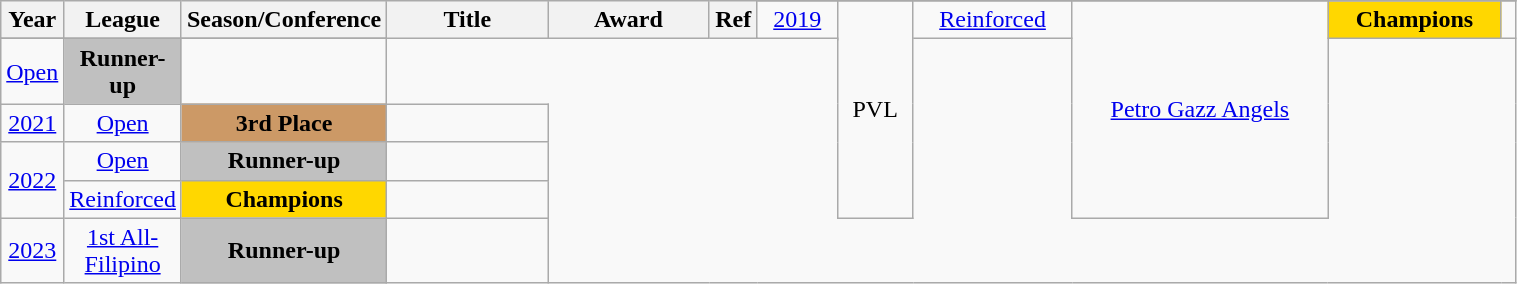<table class="wikitable sortable" style="text-align:center" width="80%">
<tr>
<th style="width:5px;" rowspan="2">Year</th>
<th style="width:25px;" rowspan="2">League</th>
<th style="width:100px;" rowspan="2">Season/Conference</th>
<th style="width:100px;" rowspan="2">Title</th>
<th style="width:100px;" rowspan="2">Award</th>
<th style="width:25px;" rowspan="2">Ref</th>
</tr>
<tr>
<td rowspan="2"><a href='#'>2019</a></td>
<td rowspan="6">PVL</td>
<td><a href='#'>Reinforced</a></td>
<td rowspan="6"><a href='#'>Petro Gazz Angels</a></td>
<td style="background:gold"><strong>Champions</strong></td>
<td></td>
</tr>
<tr>
</tr>
<tr>
<td><a href='#'>Open</a></td>
<td style="background:silver;"><strong>Runner-up</strong></td>
<td></td>
</tr>
<tr>
<td><a href='#'>2021</a></td>
<td><a href='#'>Open</a></td>
<td style="background:#c96;"><strong>3rd Place</strong></td>
<td></td>
</tr>
<tr>
<td rowspan="2"><a href='#'>2022</a></td>
<td><a href='#'>Open</a></td>
<td style="background:silver;"><strong>Runner-up</strong></td>
<td></td>
</tr>
<tr>
<td><a href='#'>Reinforced</a></td>
<td style="background:gold"><strong>Champions</strong></td>
<td></td>
</tr>
<tr align=center>
<td rowspan=1><a href='#'>2023</a></td>
<td><a href='#'>1st All-Filipino</a></td>
<td style="background:silver;"><strong>Runner-up</strong></td>
<td></td>
</tr>
</table>
